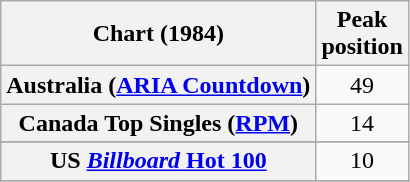<table class="wikitable sortable plainrowheaders" style="text-align:center">
<tr>
<th>Chart (1984)</th>
<th>Peak<br>position</th>
</tr>
<tr>
<th scope="row">Australia (<a href='#'>ARIA Countdown</a>)</th>
<td>49</td>
</tr>
<tr>
<th scope="row">Canada Top Singles (<a href='#'>RPM</a>)</th>
<td>14</td>
</tr>
<tr>
</tr>
<tr>
</tr>
<tr>
</tr>
<tr>
</tr>
<tr>
<th scope="row">US <a href='#'><em>Billboard</em> Hot 100</a></th>
<td>10</td>
</tr>
<tr>
</tr>
</table>
